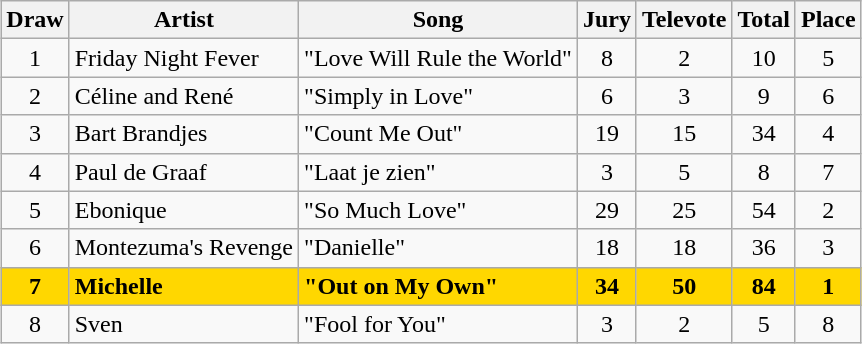<table class="sortable wikitable" style="margin: 1em auto 1em auto; text-align:center">
<tr>
<th>Draw</th>
<th>Artist</th>
<th>Song</th>
<th>Jury</th>
<th>Televote</th>
<th>Total</th>
<th>Place</th>
</tr>
<tr>
<td>1</td>
<td align="left">Friday Night Fever</td>
<td align="left">"Love Will Rule the World"</td>
<td>8</td>
<td>2</td>
<td>10</td>
<td>5</td>
</tr>
<tr>
<td>2</td>
<td align="left">Céline and René</td>
<td align="left">"Simply in Love"</td>
<td>6</td>
<td>3</td>
<td>9</td>
<td>6</td>
</tr>
<tr>
<td>3</td>
<td align="left">Bart Brandjes</td>
<td align="left">"Count Me Out"</td>
<td>19</td>
<td>15</td>
<td>34</td>
<td>4</td>
</tr>
<tr>
<td>4</td>
<td align="left">Paul de Graaf</td>
<td align="left">"Laat je zien"</td>
<td>3</td>
<td>5</td>
<td>8</td>
<td>7</td>
</tr>
<tr>
<td>5</td>
<td align="left">Ebonique</td>
<td align="left">"So Much Love"</td>
<td>29</td>
<td>25</td>
<td>54</td>
<td>2</td>
</tr>
<tr>
<td>6</td>
<td align="left">Montezuma's Revenge</td>
<td align="left">"Danielle"</td>
<td>18</td>
<td>18</td>
<td>36</td>
<td>3</td>
</tr>
<tr style="font-weight:bold; background:gold;">
<td>7</td>
<td align="left">Michelle</td>
<td align="left">"Out on My Own"</td>
<td>34</td>
<td>50</td>
<td>84</td>
<td>1</td>
</tr>
<tr>
<td>8</td>
<td align="left">Sven</td>
<td align="left">"Fool for You"</td>
<td>3</td>
<td>2</td>
<td>5</td>
<td>8</td>
</tr>
</table>
